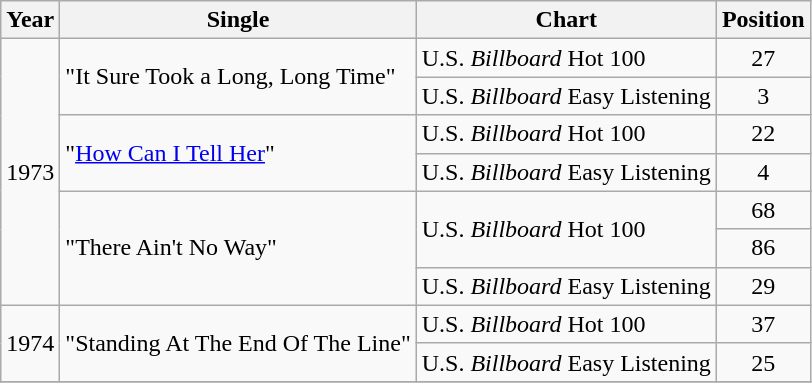<table class="wikitable">
<tr>
<th>Year</th>
<th>Single</th>
<th>Chart</th>
<th>Position</th>
</tr>
<tr>
<td rowspan="7">1973</td>
<td rowspan="2">"It Sure Took a Long, Long Time"</td>
<td>U.S. <em>Billboard</em> Hot 100</td>
<td align="center">27</td>
</tr>
<tr>
<td>U.S. <em>Billboard</em> Easy Listening</td>
<td align="center">3</td>
</tr>
<tr>
<td rowspan="2">"<a href='#'>How Can I Tell Her</a>"</td>
<td>U.S. <em>Billboard</em> Hot 100</td>
<td align="center">22</td>
</tr>
<tr>
<td>U.S. <em>Billboard</em> Easy Listening</td>
<td align="center">4</td>
</tr>
<tr>
<td rowspan="3">"There Ain't No Way"</td>
<td rowspan="2">U.S. <em>Billboard</em> Hot 100</td>
<td align="center">68</td>
</tr>
<tr>
<td align="center">86</td>
</tr>
<tr>
<td>U.S. <em>Billboard</em> Easy Listening</td>
<td align="center">29</td>
</tr>
<tr>
<td rowspan="2">1974</td>
<td rowspan="2">"Standing At The End Of The Line"</td>
<td>U.S. <em>Billboard</em> Hot 100</td>
<td align="center">37</td>
</tr>
<tr>
<td>U.S. <em>Billboard</em> Easy Listening</td>
<td align="center">25</td>
</tr>
<tr>
</tr>
</table>
